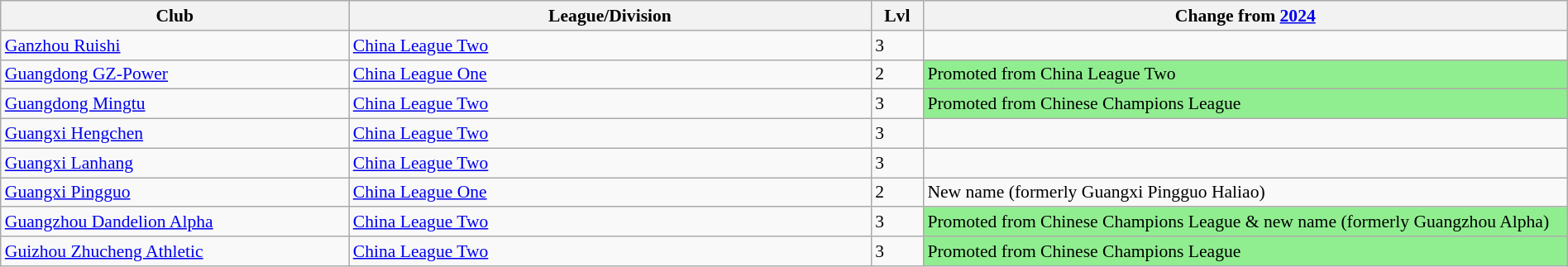<table class="wikitable sortable" width="100%" style="font-size:90%">
<tr>
<th width="20%">Club</th>
<th width="30%">League/Division</th>
<th width="3%">Lvl</th>
<th width="37%">Change from <a href='#'>2024</a></th>
</tr>
<tr>
<td><a href='#'>Ganzhou Ruishi</a></td>
<td><a href='#'>China League Two</a></td>
<td>3</td>
<td></td>
</tr>
<tr>
<td><a href='#'>Guangdong GZ-Power</a></td>
<td><a href='#'>China League One</a></td>
<td>2</td>
<td style="background:lightgreen">Promoted from China League Two</td>
</tr>
<tr>
<td><a href='#'>Guangdong Mingtu</a></td>
<td><a href='#'>China League Two</a></td>
<td>3</td>
<td style="background:lightgreen">Promoted from Chinese Champions League</td>
</tr>
<tr>
<td><a href='#'>Guangxi Hengchen</a></td>
<td><a href='#'>China League Two</a></td>
<td>3</td>
<td></td>
</tr>
<tr>
<td><a href='#'>Guangxi Lanhang</a></td>
<td><a href='#'>China League Two</a></td>
<td>3</td>
<td></td>
</tr>
<tr>
<td><a href='#'>Guangxi Pingguo</a></td>
<td><a href='#'>China League One</a></td>
<td>2</td>
<td>New name (formerly Guangxi Pingguo Haliao)</td>
</tr>
<tr>
<td><a href='#'>Guangzhou Dandelion Alpha</a></td>
<td><a href='#'>China League Two</a></td>
<td>3</td>
<td style="background:lightgreen">Promoted from Chinese Champions League & new name (formerly Guangzhou Alpha)</td>
</tr>
<tr>
<td><a href='#'>Guizhou Zhucheng Athletic</a></td>
<td><a href='#'>China League Two</a></td>
<td>3</td>
<td style="background:lightgreen">Promoted from Chinese Champions League</td>
</tr>
</table>
